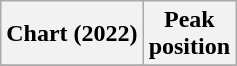<table class="wikitable sortable plainrowheaders" style="text-align:center">
<tr>
<th scope="col">Chart (2022)</th>
<th scope="col">Peak<br>position</th>
</tr>
<tr>
</tr>
</table>
